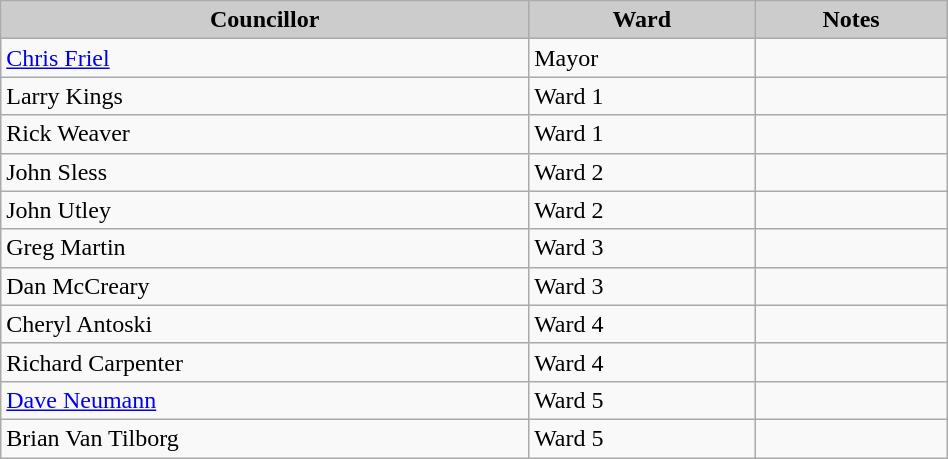<table class="wikitable" width=50%>
<tr>
<th style="background:#cccccc;"><strong>Councillor</strong></th>
<th style="background:#cccccc;"><strong>Ward</strong></th>
<th style="background:#cccccc;"><strong>Notes</strong></th>
</tr>
<tr>
<td><a href='#'>Chris Friel</a></td>
<td>Mayor</td>
<td></td>
</tr>
<tr>
<td>Larry Kings</td>
<td>Ward 1</td>
<td></td>
</tr>
<tr>
<td>Rick Weaver</td>
<td>Ward 1</td>
<td></td>
</tr>
<tr>
<td>John Sless</td>
<td>Ward 2</td>
<td></td>
</tr>
<tr>
<td>John Utley</td>
<td>Ward 2</td>
<td></td>
</tr>
<tr>
<td>Greg Martin</td>
<td>Ward 3</td>
<td></td>
</tr>
<tr>
<td>Dan McCreary</td>
<td>Ward 3</td>
<td></td>
</tr>
<tr>
<td>Cheryl Antoski</td>
<td>Ward 4</td>
<td></td>
</tr>
<tr>
<td>Richard Carpenter</td>
<td>Ward 4</td>
<td></td>
</tr>
<tr>
<td><a href='#'>Dave Neumann</a></td>
<td>Ward 5</td>
<td></td>
</tr>
<tr>
<td>Brian Van Tilborg</td>
<td>Ward 5</td>
<td></td>
</tr>
</table>
